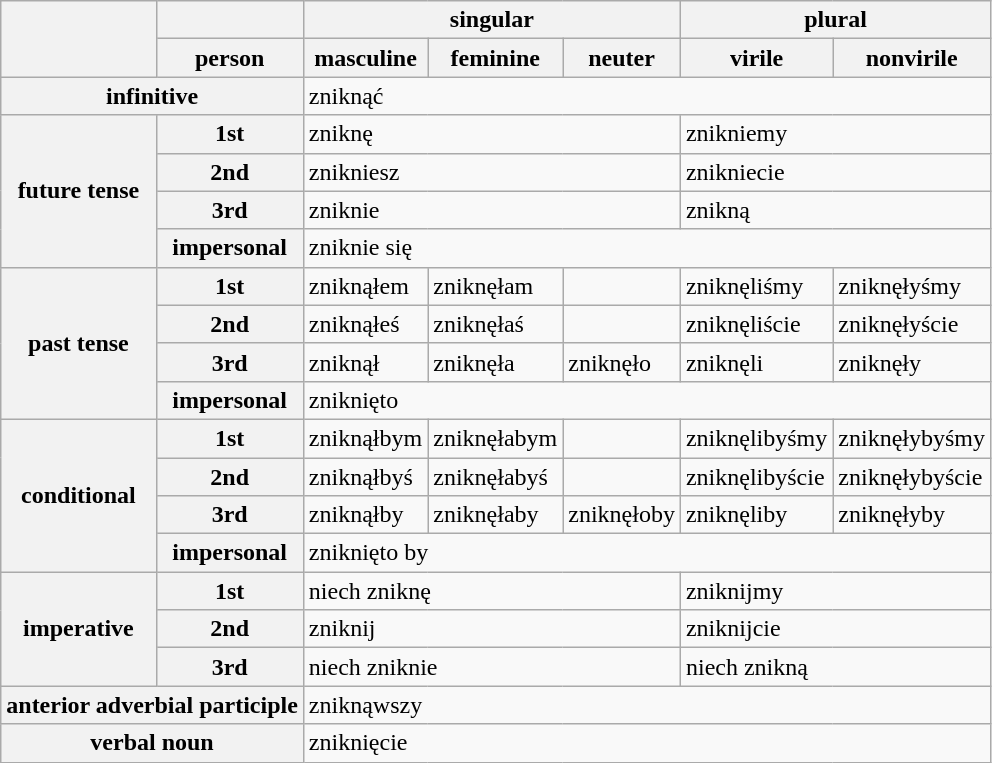<table class="wikitable mw-collapsible mw-collapsed">
<tr>
<th rowspan="2"></th>
<th></th>
<th colspan="3">singular</th>
<th colspan="2">plural</th>
</tr>
<tr>
<th>person</th>
<th>masculine</th>
<th>feminine</th>
<th>neuter</th>
<th>virile</th>
<th>nonvirile</th>
</tr>
<tr>
<th colspan="2">infinitive</th>
<td colspan="5">zniknąć</td>
</tr>
<tr>
<th rowspan="4">future tense</th>
<th>1st</th>
<td colspan="3">zniknę</td>
<td colspan="2">znikniemy</td>
</tr>
<tr>
<th>2nd</th>
<td colspan="3">znikniesz</td>
<td colspan="2">znikniecie</td>
</tr>
<tr>
<th>3rd</th>
<td colspan="3">zniknie</td>
<td colspan="2">znikną</td>
</tr>
<tr>
<th>impersonal</th>
<td colspan="5">zniknie się</td>
</tr>
<tr>
<th rowspan="4">past tense</th>
<th>1st</th>
<td>zniknąłem</td>
<td>zniknęłam</td>
<td></td>
<td>zniknęliśmy</td>
<td>zniknęłyśmy</td>
</tr>
<tr>
<th>2nd</th>
<td>zniknąłeś</td>
<td>zniknęłaś</td>
<td></td>
<td>zniknęliście</td>
<td>zniknęłyście</td>
</tr>
<tr>
<th>3rd</th>
<td>zniknął</td>
<td>zniknęła</td>
<td>zniknęło</td>
<td>zniknęli</td>
<td>zniknęły</td>
</tr>
<tr>
<th>impersonal</th>
<td colspan="5">zniknięto</td>
</tr>
<tr>
<th rowspan="4">conditional</th>
<th>1st</th>
<td>zniknąłbym</td>
<td>zniknęłabym</td>
<td></td>
<td>zniknęlibyśmy</td>
<td>zniknęłybyśmy</td>
</tr>
<tr>
<th>2nd</th>
<td>zniknąłbyś</td>
<td>zniknęłabyś</td>
<td></td>
<td>zniknęlibyście</td>
<td>zniknęłybyście</td>
</tr>
<tr>
<th>3rd</th>
<td>zniknąłby</td>
<td>zniknęłaby</td>
<td>zniknęłoby</td>
<td>zniknęliby</td>
<td>zniknęłyby</td>
</tr>
<tr>
<th>impersonal</th>
<td colspan="5">zniknięto by</td>
</tr>
<tr>
<th rowspan="3">imperative</th>
<th>1st</th>
<td colspan="3">niech zniknę</td>
<td colspan="2">zniknijmy</td>
</tr>
<tr>
<th>2nd</th>
<td colspan="3">zniknij</td>
<td colspan="2">zniknijcie</td>
</tr>
<tr>
<th>3rd</th>
<td colspan="3">niech zniknie</td>
<td colspan="2">niech znikną</td>
</tr>
<tr>
<th colspan="2">anterior adverbial participle</th>
<td colspan="5">zniknąwszy</td>
</tr>
<tr>
<th colspan="2">verbal noun</th>
<td colspan="5">zniknięcie</td>
</tr>
</table>
